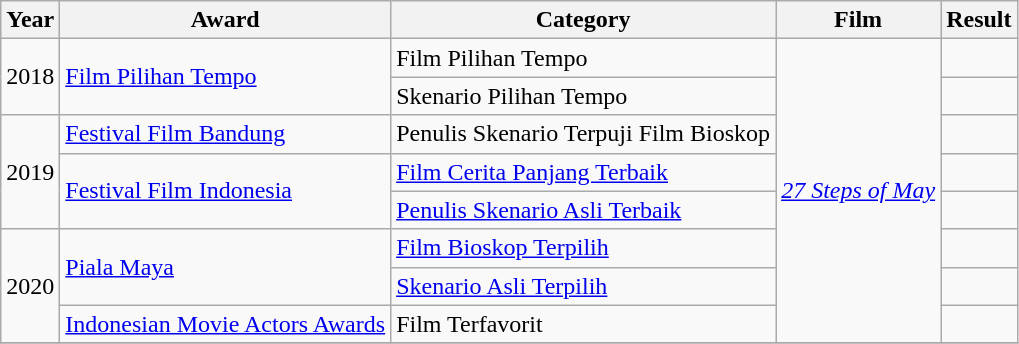<table class="wikitable sortable">
<tr>
<th>Year</th>
<th>Award</th>
<th>Category</th>
<th>Film</th>
<th>Result</th>
</tr>
<tr>
<td rowspan= "2">2018</td>
<td rowspan= "2"><a href='#'>Film Pilihan Tempo</a></td>
<td>Film Pilihan Tempo</td>
<td rowspan= "8"><em><a href='#'>27 Steps of May</a></em></td>
<td></td>
</tr>
<tr>
<td>Skenario Pilihan Tempo</td>
<td></td>
</tr>
<tr>
<td rowspan= "3">2019</td>
<td><a href='#'>Festival Film Bandung</a></td>
<td>Penulis Skenario Terpuji Film Bioskop</td>
<td></td>
</tr>
<tr>
<td rowspan= "2"><a href='#'>Festival Film Indonesia</a></td>
<td><a href='#'>Film Cerita Panjang Terbaik</a></td>
<td></td>
</tr>
<tr>
<td><a href='#'>Penulis Skenario Asli Terbaik</a></td>
<td></td>
</tr>
<tr>
<td rowspan= "3">2020</td>
<td rowspan= "2"><a href='#'>Piala Maya</a></td>
<td><a href='#'>Film Bioskop Terpilih</a></td>
<td></td>
</tr>
<tr>
<td><a href='#'>Skenario Asli Terpilih</a></td>
<td></td>
</tr>
<tr>
<td><a href='#'>Indonesian Movie Actors Awards</a></td>
<td>Film Terfavorit</td>
<td></td>
</tr>
<tr>
</tr>
</table>
